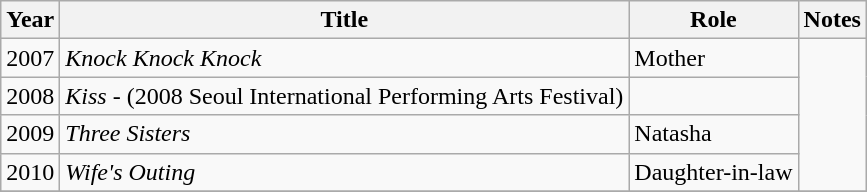<table class="wikitable sortable">
<tr>
<th>Year</th>
<th>Title</th>
<th>Role</th>
<th class="unsortable">Notes</th>
</tr>
<tr>
<td>2007</td>
<td><em>Knock Knock Knock</em></td>
<td>Mother</td>
<td rowspan=4></td>
</tr>
<tr>
<td>2008</td>
<td><em>Kiss</em> - (2008 Seoul International Performing Arts Festival)</td>
<td></td>
</tr>
<tr>
<td>2009</td>
<td><em>Three Sisters</em></td>
<td>Natasha</td>
</tr>
<tr>
<td>2010</td>
<td><em>Wife's Outing</em></td>
<td>Daughter-in-law</td>
</tr>
<tr>
</tr>
</table>
